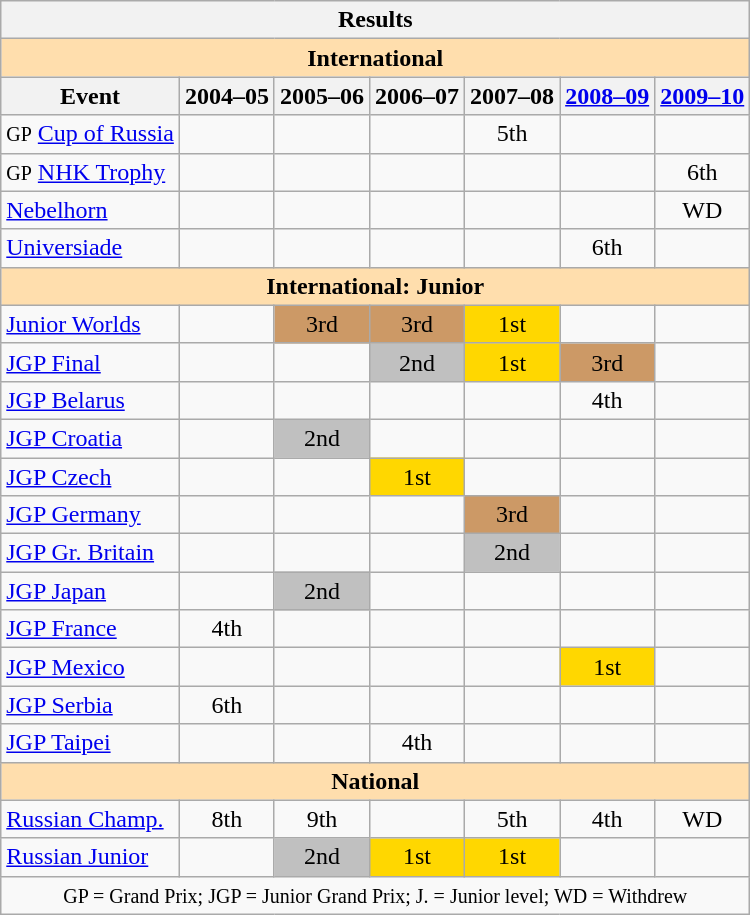<table class="wikitable" style="text-align:center">
<tr>
<th colspan=7 align=center><strong>Results</strong></th>
</tr>
<tr>
<th style="background-color: #ffdead; " colspan=7 align=center><strong>International</strong></th>
</tr>
<tr>
<th>Event</th>
<th>2004–05</th>
<th>2005–06</th>
<th>2006–07</th>
<th>2007–08</th>
<th><a href='#'>2008–09</a></th>
<th><a href='#'>2009–10</a></th>
</tr>
<tr>
<td align=left><small>GP</small> <a href='#'>Cup of Russia</a></td>
<td></td>
<td></td>
<td></td>
<td>5th</td>
<td></td>
<td></td>
</tr>
<tr>
<td align=left><small>GP</small> <a href='#'>NHK Trophy</a></td>
<td></td>
<td></td>
<td></td>
<td></td>
<td></td>
<td>6th</td>
</tr>
<tr>
<td align=left><a href='#'>Nebelhorn</a></td>
<td></td>
<td></td>
<td></td>
<td></td>
<td></td>
<td>WD</td>
</tr>
<tr>
<td align=left><a href='#'>Universiade</a></td>
<td></td>
<td></td>
<td></td>
<td></td>
<td>6th</td>
<td></td>
</tr>
<tr>
<th style="background-color: #ffdead; " colspan=7 align=center><strong>International: Junior</strong></th>
</tr>
<tr>
<td align=left><a href='#'>Junior Worlds</a></td>
<td></td>
<td bgcolor=cc9966>3rd</td>
<td bgcolor=cc9966>3rd</td>
<td bgcolor=gold>1st</td>
<td></td>
<td></td>
</tr>
<tr>
<td align=left><a href='#'>JGP Final</a></td>
<td></td>
<td></td>
<td bgcolor=silver>2nd</td>
<td bgcolor=gold>1st</td>
<td bgcolor=cc9966>3rd</td>
<td></td>
</tr>
<tr>
<td align=left><a href='#'>JGP Belarus</a></td>
<td></td>
<td></td>
<td></td>
<td></td>
<td>4th</td>
<td></td>
</tr>
<tr>
<td align=left><a href='#'>JGP Croatia</a></td>
<td></td>
<td bgcolor=silver>2nd</td>
<td></td>
<td></td>
<td></td>
<td></td>
</tr>
<tr>
<td align=left><a href='#'>JGP Czech</a></td>
<td></td>
<td></td>
<td bgcolor=gold>1st</td>
<td></td>
<td></td>
<td></td>
</tr>
<tr>
<td align=left><a href='#'>JGP Germany</a></td>
<td></td>
<td></td>
<td></td>
<td bgcolor=cc9966>3rd</td>
<td></td>
<td></td>
</tr>
<tr>
<td align=left><a href='#'>JGP Gr. Britain</a></td>
<td></td>
<td></td>
<td></td>
<td bgcolor=silver>2nd</td>
<td></td>
<td></td>
</tr>
<tr>
<td align=left><a href='#'>JGP Japan</a></td>
<td></td>
<td bgcolor=silver>2nd</td>
<td></td>
<td></td>
<td></td>
<td></td>
</tr>
<tr>
<td align=left><a href='#'>JGP France</a></td>
<td>4th</td>
<td></td>
<td></td>
<td></td>
<td></td>
<td></td>
</tr>
<tr>
<td align=left><a href='#'>JGP Mexico</a></td>
<td></td>
<td></td>
<td></td>
<td></td>
<td bgcolor=gold>1st</td>
<td></td>
</tr>
<tr>
<td align=left><a href='#'>JGP Serbia</a></td>
<td>6th</td>
<td></td>
<td></td>
<td></td>
<td></td>
<td></td>
</tr>
<tr>
<td align=left><a href='#'>JGP Taipei</a></td>
<td></td>
<td></td>
<td>4th</td>
<td></td>
<td></td>
<td></td>
</tr>
<tr>
<th style="background-color: #ffdead; " colspan=7 align=center><strong>National</strong></th>
</tr>
<tr>
<td align=left><a href='#'>Russian Champ.</a></td>
<td>8th</td>
<td>9th</td>
<td></td>
<td>5th</td>
<td>4th</td>
<td>WD</td>
</tr>
<tr>
<td align=left><a href='#'>Russian Junior</a></td>
<td></td>
<td bgcolor=silver>2nd</td>
<td bgcolor=gold>1st</td>
<td bgcolor=gold>1st</td>
<td></td>
<td></td>
</tr>
<tr>
<td colspan=7 align=center><small> GP = Grand Prix; JGP = Junior Grand Prix; J. = Junior level; WD = Withdrew </small></td>
</tr>
</table>
